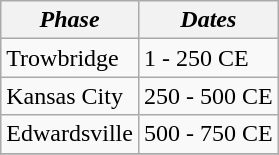<table class="wikitable">
<tr>
<th><em>Phase</em></th>
<th><em>Dates</em></th>
</tr>
<tr>
<td rowspan="1">Trowbridge</td>
<td>1 - 250 CE</td>
</tr>
<tr>
<td rowspan="1">Kansas City</td>
<td>250 - 500 CE</td>
</tr>
<tr>
<td rowspan="1">Edwardsville</td>
<td>500 - 750 CE</td>
</tr>
<tr>
</tr>
</table>
